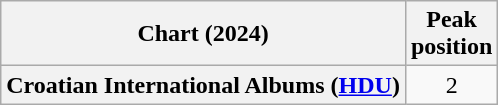<table class="wikitable sortable plainrowheaders" style="text-align:center">
<tr>
<th scope="col">Chart (2024)</th>
<th scope="col">Peak<br>position</th>
</tr>
<tr>
<th scope="row">Croatian International Albums (<a href='#'>HDU</a>)</th>
<td>2</td>
</tr>
</table>
